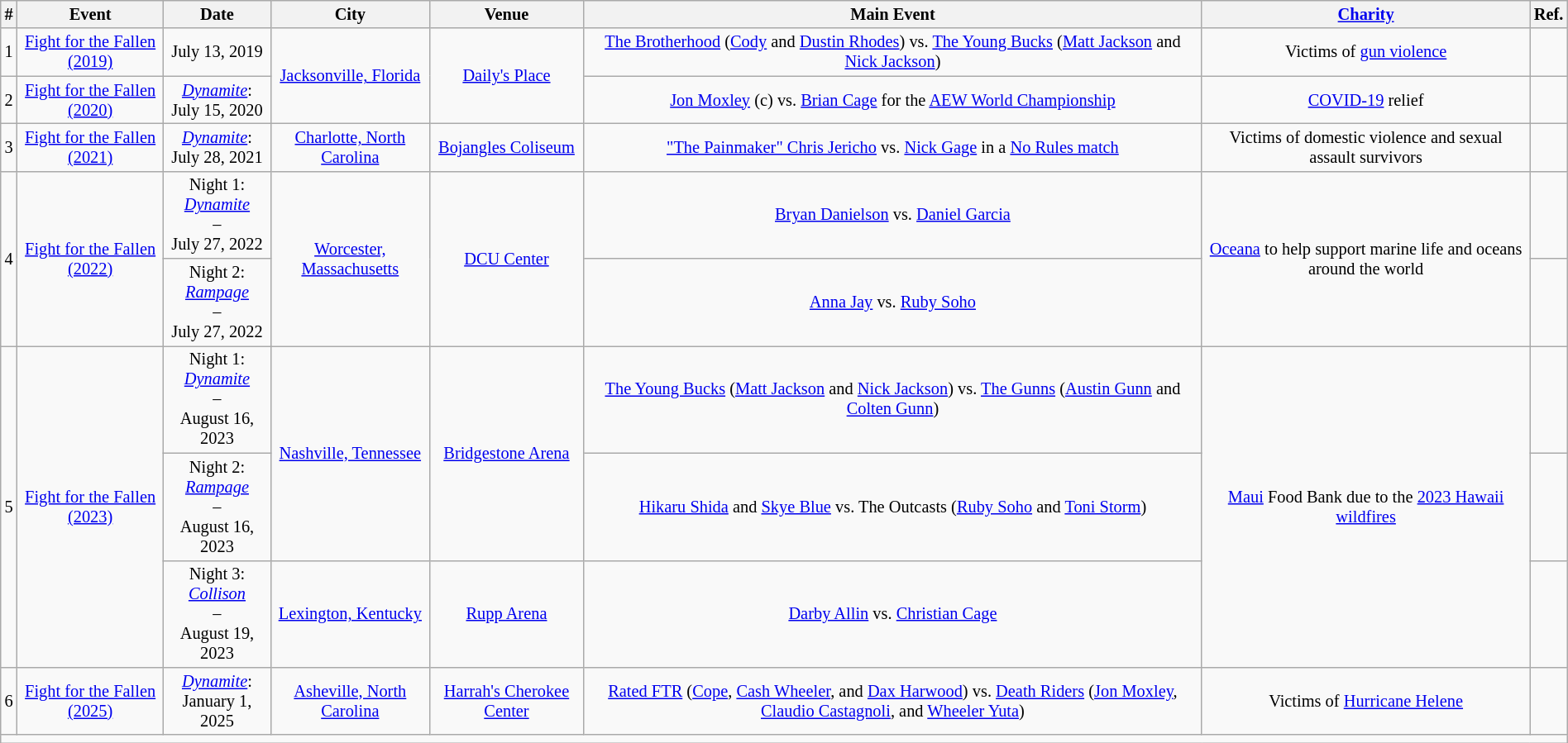<table class="sortable wikitable succession-box" style="font-size:85%; text-align:center;" width="100%">
<tr>
<th>#</th>
<th>Event</th>
<th>Date</th>
<th>City</th>
<th>Venue</th>
<th>Main Event</th>
<th><a href='#'>Charity</a></th>
<th>Ref.</th>
</tr>
<tr>
<td>1</td>
<td><a href='#'>Fight for the Fallen (2019)</a></td>
<td>July 13, 2019</td>
<td rowspan="2"><a href='#'>Jacksonville, Florida</a></td>
<td rowspan="2"><a href='#'>Daily's Place</a></td>
<td><a href='#'>The Brotherhood</a> (<a href='#'>Cody</a> and <a href='#'>Dustin Rhodes</a>) vs. <a href='#'>The Young Bucks</a> (<a href='#'>Matt Jackson</a> and <a href='#'>Nick Jackson</a>)</td>
<td>Victims of <a href='#'>gun violence</a></td>
<td></td>
</tr>
<tr>
<td>2</td>
<td><a href='#'>Fight for the Fallen (2020)</a></td>
<td><em><a href='#'>Dynamite</a></em>:<br>July 15, 2020</td>
<td><a href='#'>Jon Moxley</a> (c) vs. <a href='#'>Brian Cage</a> for the <a href='#'>AEW World Championship</a></td>
<td><a href='#'>COVID-19</a> relief</td>
<td></td>
</tr>
<tr>
<td>3</td>
<td><a href='#'>Fight for the Fallen (2021)</a></td>
<td><em><a href='#'>Dynamite</a></em>:<br>July 28, 2021</td>
<td><a href='#'>Charlotte, North Carolina</a></td>
<td><a href='#'>Bojangles Coliseum</a></td>
<td><a href='#'>"The Painmaker" Chris Jericho</a> vs. <a href='#'>Nick Gage</a> in a <a href='#'>No Rules match</a></td>
<td>Victims of domestic violence and sexual assault survivors</td>
<td></td>
</tr>
<tr>
<td rowspan="2">4</td>
<td rowspan="2"><a href='#'>Fight for the Fallen (2022)</a></td>
<td>Night 1:<br><em><a href='#'>Dynamite</a></em><br>–<br>July 27, 2022</td>
<td rowspan="2"><a href='#'>Worcester, Massachusetts</a></td>
<td rowspan="2"><a href='#'>DCU Center</a></td>
<td><a href='#'>Bryan Danielson</a> vs. <a href='#'>Daniel Garcia</a></td>
<td rowspan="2"><a href='#'>Oceana</a> to help support marine life and oceans around the world</td>
<td></td>
</tr>
<tr>
<td>Night 2:<br><em><a href='#'>Rampage</a></em><br>–<br>July 27, 2022<br></td>
<td><a href='#'>Anna Jay</a> vs. <a href='#'>Ruby Soho</a></td>
<td></td>
</tr>
<tr>
<td rowspan="3">5</td>
<td rowspan="3"><a href='#'>Fight for the Fallen (2023)</a></td>
<td>Night 1:<br><em><a href='#'>Dynamite</a></em><br>–<br>August 16, 2023</td>
<td rowspan="2"><a href='#'>Nashville, Tennessee</a></td>
<td rowspan="2"><a href='#'>Bridgestone Arena</a></td>
<td><a href='#'>The Young Bucks</a> (<a href='#'>Matt Jackson</a> and <a href='#'>Nick Jackson</a>) vs. <a href='#'>The Gunns</a> (<a href='#'>Austin Gunn</a> and <a href='#'>Colten Gunn</a>)</td>
<td rowspan="3"><a href='#'>Maui</a> Food Bank due to the <a href='#'>2023 Hawaii wildfires</a></td>
<td></td>
</tr>
<tr>
<td>Night 2:<br><em><a href='#'>Rampage</a></em><br>–<br>August 16, 2023<br></td>
<td><a href='#'>Hikaru Shida</a> and <a href='#'>Skye Blue</a> vs. The Outcasts (<a href='#'>Ruby Soho</a> and <a href='#'>Toni Storm</a>)</td>
<td></td>
</tr>
<tr>
<td>Night 3:<br><em><a href='#'>Collison</a></em><br>–<br>August 19, 2023</td>
<td><a href='#'>Lexington, Kentucky</a></td>
<td><a href='#'>Rupp Arena</a></td>
<td><a href='#'>Darby Allin</a> vs. <a href='#'>Christian Cage</a></td>
<td></td>
</tr>
<tr>
<td>6</td>
<td><a href='#'>Fight for the Fallen (2025)</a></td>
<td><em><a href='#'>Dynamite</a></em>:<br>January 1, 2025</td>
<td><a href='#'>Asheville, North Carolina</a></td>
<td><a href='#'>Harrah's Cherokee Center</a></td>
<td><a href='#'>Rated FTR</a> (<a href='#'>Cope</a>, <a href='#'>Cash Wheeler</a>, and <a href='#'>Dax Harwood</a>) vs. <a href='#'>Death Riders</a> (<a href='#'>Jon Moxley</a>, <a href='#'>Claudio Castagnoli</a>, and <a href='#'>Wheeler Yuta</a>)</td>
<td>Victims of <a href='#'>Hurricane Helene</a></td>
<td></td>
</tr>
<tr>
<td colspan="11"></td>
</tr>
</table>
